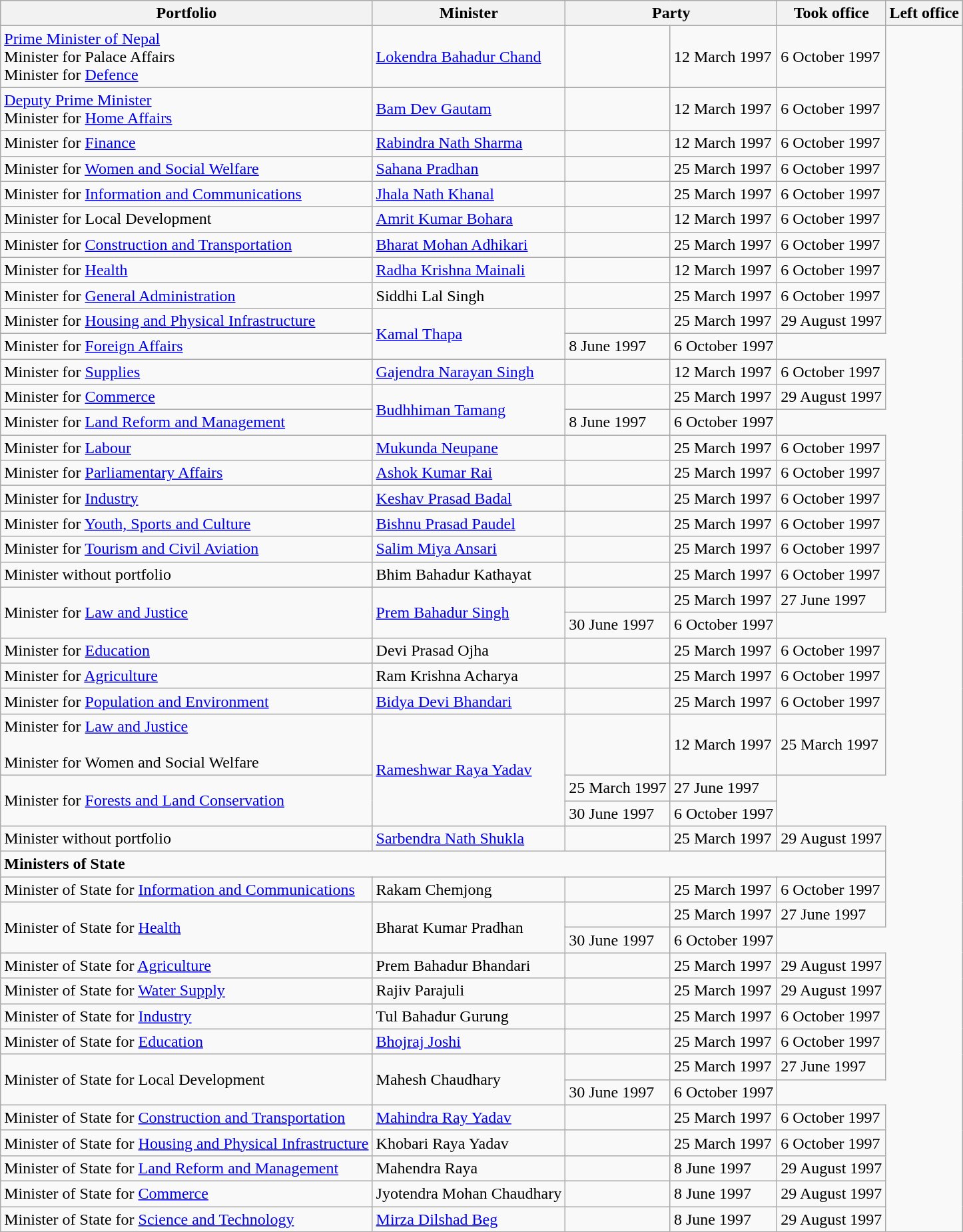<table class="wikitable">
<tr>
<th>Portfolio</th>
<th>Minister</th>
<th colspan="2">Party</th>
<th>Took office</th>
<th>Left office</th>
</tr>
<tr>
<td><a href='#'>Prime Minister of Nepal</a><br>Minister for Palace Affairs<br>Minister for <a href='#'>Defence</a></td>
<td><a href='#'>Lokendra Bahadur Chand</a></td>
<td></td>
<td>12 March 1997</td>
<td>6 October 1997</td>
</tr>
<tr>
<td><a href='#'>Deputy Prime Minister</a><br>Minister for <a href='#'>Home Affairs</a></td>
<td><a href='#'>Bam Dev Gautam</a></td>
<td></td>
<td>12 March 1997</td>
<td>6 October 1997</td>
</tr>
<tr>
<td>Minister for <a href='#'>Finance</a></td>
<td><a href='#'>Rabindra Nath Sharma</a></td>
<td></td>
<td>12 March 1997</td>
<td>6 October 1997</td>
</tr>
<tr>
<td>Minister for <a href='#'>Women and Social Welfare</a></td>
<td><a href='#'>Sahana Pradhan</a></td>
<td></td>
<td>25 March 1997</td>
<td>6 October 1997</td>
</tr>
<tr>
<td>Minister for <a href='#'>Information and Communications</a></td>
<td><a href='#'>Jhala Nath Khanal</a></td>
<td></td>
<td>25 March 1997</td>
<td>6 October 1997</td>
</tr>
<tr>
<td>Minister for Local Development</td>
<td><a href='#'>Amrit Kumar Bohara</a></td>
<td></td>
<td>12 March 1997</td>
<td>6 October 1997</td>
</tr>
<tr>
<td>Minister for <a href='#'>Construction and Transportation</a></td>
<td><a href='#'>Bharat Mohan Adhikari</a></td>
<td></td>
<td>25 March 1997</td>
<td>6 October 1997</td>
</tr>
<tr>
<td>Minister for <a href='#'>Health</a></td>
<td><a href='#'>Radha Krishna Mainali</a></td>
<td></td>
<td>12 March 1997</td>
<td>6 October 1997</td>
</tr>
<tr>
<td>Minister for <a href='#'>General Administration</a></td>
<td>Siddhi Lal Singh</td>
<td></td>
<td>25 March 1997</td>
<td>6 October 1997</td>
</tr>
<tr>
<td>Minister for <a href='#'>Housing and Physical Infrastructure</a></td>
<td rowspan="2"><a href='#'>Kamal Thapa</a></td>
<td></td>
<td>25 March 1997</td>
<td>29 August 1997</td>
</tr>
<tr>
<td>Minister for <a href='#'>Foreign Affairs</a></td>
<td>8 June 1997</td>
<td>6 October 1997</td>
</tr>
<tr>
<td>Minister for <a href='#'>Supplies</a></td>
<td><a href='#'>Gajendra Narayan Singh</a></td>
<td></td>
<td>12 March 1997</td>
<td>6 October 1997</td>
</tr>
<tr>
<td>Minister for <a href='#'>Commerce</a></td>
<td rowspan="2"><a href='#'>Budhhiman Tamang</a></td>
<td></td>
<td>25 March 1997</td>
<td>29 August 1997</td>
</tr>
<tr>
<td>Minister for <a href='#'>Land Reform and Management</a></td>
<td>8 June 1997</td>
<td>6 October 1997</td>
</tr>
<tr>
<td>Minister for <a href='#'>Labour</a></td>
<td><a href='#'>Mukunda Neupane</a></td>
<td></td>
<td>25 March 1997</td>
<td>6 October 1997</td>
</tr>
<tr>
<td>Minister for <a href='#'>Parliamentary Affairs</a></td>
<td><a href='#'>Ashok Kumar Rai</a></td>
<td></td>
<td>25 March 1997</td>
<td>6 October 1997</td>
</tr>
<tr>
<td>Minister for <a href='#'>Industry</a></td>
<td><a href='#'>Keshav Prasad Badal</a></td>
<td></td>
<td>25 March 1997</td>
<td>6 October 1997</td>
</tr>
<tr>
<td>Minister for <a href='#'>Youth, Sports and Culture</a></td>
<td><a href='#'>Bishnu Prasad Paudel</a></td>
<td></td>
<td>25 March 1997</td>
<td>6 October 1997</td>
</tr>
<tr>
<td>Minister for <a href='#'>Tourism and Civil Aviation</a></td>
<td><a href='#'>Salim Miya Ansari</a></td>
<td></td>
<td>25 March 1997</td>
<td>6 October 1997</td>
</tr>
<tr>
<td>Minister without portfolio</td>
<td>Bhim Bahadur Kathayat</td>
<td></td>
<td>25 March 1997</td>
<td>6 October 1997</td>
</tr>
<tr>
<td rowspan="2">Minister for <a href='#'>Law and Justice</a></td>
<td rowspan="2"><a href='#'>Prem Bahadur Singh</a></td>
<td></td>
<td>25 March 1997</td>
<td>27 June 1997</td>
</tr>
<tr>
<td>30 June 1997</td>
<td>6 October 1997</td>
</tr>
<tr>
<td>Minister for <a href='#'>Education</a></td>
<td>Devi Prasad Ojha</td>
<td></td>
<td>25 March 1997</td>
<td>6 October 1997</td>
</tr>
<tr>
<td>Minister for <a href='#'>Agriculture</a></td>
<td>Ram Krishna Acharya</td>
<td></td>
<td>25 March 1997</td>
<td>6 October 1997</td>
</tr>
<tr>
<td>Minister for <a href='#'>Population and Environment</a></td>
<td><a href='#'>Bidya Devi Bhandari</a></td>
<td></td>
<td>25 March 1997</td>
<td>6 October 1997</td>
</tr>
<tr>
<td>Minister for <a href='#'>Law and Justice</a><br><br>Minister for Women and Social Welfare</td>
<td rowspan="3"><a href='#'>Rameshwar Raya Yadav</a></td>
<td></td>
<td>12 March 1997</td>
<td>25 March 1997</td>
</tr>
<tr>
<td rowspan="2">Minister for <a href='#'>Forests and Land Conservation</a></td>
<td>25 March 1997</td>
<td>27 June 1997</td>
</tr>
<tr>
<td>30 June 1997</td>
<td>6 October 1997</td>
</tr>
<tr>
<td>Minister without portfolio</td>
<td><a href='#'>Sarbendra Nath Shukla</a></td>
<td></td>
<td>25 March 1997</td>
<td>29 August 1997</td>
</tr>
<tr>
<td colspan="5"><strong>Ministers of State</strong></td>
</tr>
<tr>
<td>Minister of State for <a href='#'>Information and Communications</a></td>
<td>Rakam Chemjong</td>
<td></td>
<td>25 March 1997</td>
<td>6 October 1997</td>
</tr>
<tr>
<td rowspan="2">Minister of State for <a href='#'>Health</a></td>
<td rowspan="2">Bharat Kumar Pradhan</td>
<td></td>
<td>25 March 1997</td>
<td>27 June 1997</td>
</tr>
<tr>
<td>30 June 1997</td>
<td>6 October 1997</td>
</tr>
<tr>
<td>Minister of State for <a href='#'>Agriculture</a></td>
<td>Prem Bahadur Bhandari</td>
<td></td>
<td>25 March 1997</td>
<td>29 August 1997</td>
</tr>
<tr>
<td>Minister of State for <a href='#'>Water Supply</a></td>
<td>Rajiv Parajuli</td>
<td></td>
<td>25 March 1997</td>
<td>29 August 1997</td>
</tr>
<tr>
<td>Minister of State for <a href='#'>Industry</a></td>
<td>Tul Bahadur Gurung</td>
<td></td>
<td>25 March 1997</td>
<td>6 October 1997</td>
</tr>
<tr>
<td>Minister of State for <a href='#'>Education</a></td>
<td><a href='#'>Bhojraj Joshi</a></td>
<td></td>
<td>25 March 1997</td>
<td>6 October 1997</td>
</tr>
<tr>
<td rowspan="2">Minister of State for Local Development</td>
<td rowspan="2">Mahesh Chaudhary</td>
<td></td>
<td>25 March 1997</td>
<td>27 June 1997</td>
</tr>
<tr>
<td>30 June 1997</td>
<td>6 October 1997</td>
</tr>
<tr>
<td>Minister of State for <a href='#'>Construction and Transportation</a></td>
<td><a href='#'>Mahindra Ray Yadav</a></td>
<td></td>
<td>25 March 1997</td>
<td>6 October 1997</td>
</tr>
<tr>
<td>Minister of State for <a href='#'>Housing and Physical Infrastructure</a></td>
<td>Khobari Raya Yadav</td>
<td></td>
<td>25 March 1997</td>
<td>6 October 1997</td>
</tr>
<tr>
<td>Minister of State for <a href='#'>Land Reform and Management</a></td>
<td>Mahendra Raya</td>
<td></td>
<td>8 June 1997</td>
<td>29 August 1997</td>
</tr>
<tr>
<td>Minister of State for <a href='#'>Commerce</a></td>
<td>Jyotendra Mohan Chaudhary</td>
<td></td>
<td>8 June 1997</td>
<td>29 August 1997</td>
</tr>
<tr>
<td>Minister of State for <a href='#'>Science and Technology</a></td>
<td><a href='#'>Mirza Dilshad Beg</a></td>
<td></td>
<td>8 June 1997</td>
<td>29 August 1997</td>
</tr>
</table>
